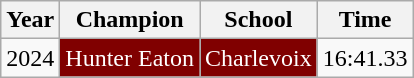<table class=wikitable>
<tr>
<th>Year</th>
<th>Champion</th>
<th>School</th>
<th>Time</th>
</tr>
<tr>
<td>2024</td>
<td !align=center style="background:maroon;color:white">Hunter Eaton</td>
<td !align=center style="background:maroon;color:white">Charlevoix</td>
<td>16:41.33</td>
</tr>
</table>
